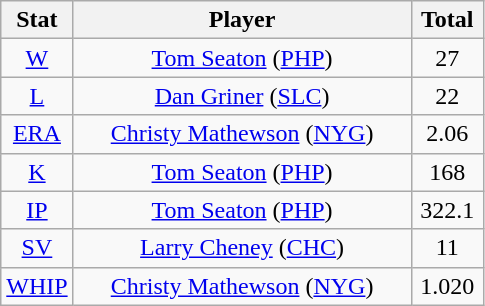<table class="wikitable" style="text-align:center;">
<tr>
<th style="width:15%;">Stat</th>
<th>Player</th>
<th style="width:15%;">Total</th>
</tr>
<tr>
<td><a href='#'>W</a></td>
<td><a href='#'>Tom Seaton</a> (<a href='#'>PHP</a>)</td>
<td>27</td>
</tr>
<tr>
<td><a href='#'>L</a></td>
<td><a href='#'>Dan Griner</a> (<a href='#'>SLC</a>)</td>
<td>22</td>
</tr>
<tr>
<td><a href='#'>ERA</a></td>
<td><a href='#'>Christy Mathewson</a> (<a href='#'>NYG</a>)</td>
<td>2.06</td>
</tr>
<tr>
<td><a href='#'>K</a></td>
<td><a href='#'>Tom Seaton</a> (<a href='#'>PHP</a>)</td>
<td>168</td>
</tr>
<tr>
<td><a href='#'>IP</a></td>
<td><a href='#'>Tom Seaton</a> (<a href='#'>PHP</a>)</td>
<td>322.1</td>
</tr>
<tr>
<td><a href='#'>SV</a></td>
<td><a href='#'>Larry Cheney</a> (<a href='#'>CHC</a>)</td>
<td>11</td>
</tr>
<tr>
<td><a href='#'>WHIP</a></td>
<td><a href='#'>Christy Mathewson</a> (<a href='#'>NYG</a>)</td>
<td>1.020</td>
</tr>
</table>
